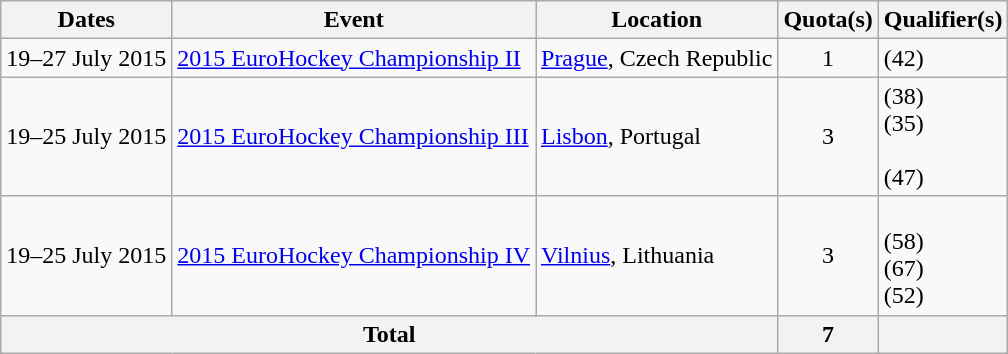<table class="wikitable">
<tr>
<th>Dates</th>
<th>Event</th>
<th>Location</th>
<th>Quota(s)</th>
<th>Qualifier(s)</th>
</tr>
<tr>
<td>19–27 July 2015</td>
<td><a href='#'>2015 EuroHockey Championship II</a></td>
<td><a href='#'>Prague</a>, Czech Republic</td>
<td align=center>1</td>
<td> (42)<br><s></s></td>
</tr>
<tr>
<td>19–25 July 2015</td>
<td><a href='#'>2015 EuroHockey Championship III</a></td>
<td><a href='#'>Lisbon</a>, Portugal</td>
<td align=center>3</td>
<td> (38)<br> (35)<br><s></s><br> (47)</td>
</tr>
<tr>
<td>19–25 July 2015</td>
<td><a href='#'>2015 EuroHockey Championship IV</a></td>
<td><a href='#'>Vilnius</a>, Lithuania</td>
<td align=center>3</td>
<td><s></s><br> (58)<br> (67)<br> (52)</td>
</tr>
<tr>
<th colspan=3>Total</th>
<th>7</th>
<th></th>
</tr>
</table>
